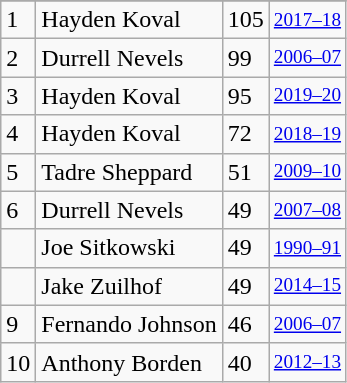<table class="wikitable">
<tr>
</tr>
<tr>
<td>1</td>
<td>Hayden Koval</td>
<td>105</td>
<td style="font-size:80%;"><a href='#'>2017–18</a></td>
</tr>
<tr>
<td>2</td>
<td>Durrell Nevels</td>
<td>99</td>
<td style="font-size:80%;"><a href='#'>2006–07</a></td>
</tr>
<tr>
<td>3</td>
<td>Hayden Koval</td>
<td>95</td>
<td style="font-size:80%;"><a href='#'>2019–20</a></td>
</tr>
<tr>
<td>4</td>
<td>Hayden Koval</td>
<td>72</td>
<td style="font-size:80%;"><a href='#'>2018–19</a></td>
</tr>
<tr>
<td>5</td>
<td>Tadre Sheppard</td>
<td>51</td>
<td style="font-size:80%;"><a href='#'>2009–10</a></td>
</tr>
<tr>
<td>6</td>
<td>Durrell Nevels</td>
<td>49</td>
<td style="font-size:80%;"><a href='#'>2007–08</a></td>
</tr>
<tr>
<td></td>
<td>Joe Sitkowski</td>
<td>49</td>
<td style="font-size:80%;"><a href='#'>1990–91</a></td>
</tr>
<tr>
<td></td>
<td>Jake Zuilhof</td>
<td>49</td>
<td style="font-size:80%;"><a href='#'>2014–15</a></td>
</tr>
<tr>
<td>9</td>
<td>Fernando Johnson</td>
<td>46</td>
<td style="font-size:80%;"><a href='#'>2006–07</a></td>
</tr>
<tr>
<td>10</td>
<td>Anthony Borden</td>
<td>40</td>
<td style="font-size:80%;"><a href='#'>2012–13</a></td>
</tr>
</table>
